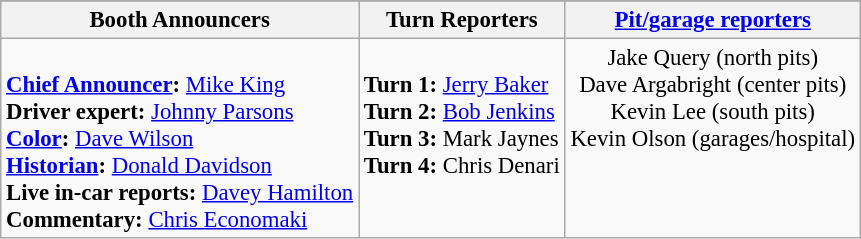<table class="wikitable" style="font-size: 95%;">
<tr>
</tr>
<tr>
<th>Booth Announcers</th>
<th>Turn Reporters</th>
<th><a href='#'>Pit/garage reporters</a></th>
</tr>
<tr>
<td valign="top"><br><strong><a href='#'>Chief Announcer</a>:</strong> <a href='#'>Mike King</a><br>
<strong>Driver expert:</strong> <a href='#'>Johnny Parsons</a><br>
<strong><a href='#'>Color</a>:</strong> <a href='#'>Dave Wilson</a><br>
<strong><a href='#'>Historian</a>:</strong> <a href='#'>Donald Davidson</a><br>
<strong>Live in-car reports:</strong> <a href='#'>Davey Hamilton</a><br>
<strong>Commentary:</strong> <a href='#'>Chris Economaki</a><br></td>
<td valign="top"><br><strong>Turn 1:</strong> <a href='#'>Jerry Baker</a><br>    
<strong>Turn 2:</strong> <a href='#'>Bob Jenkins</a><br>
<strong>Turn 3:</strong> Mark Jaynes<br>
<strong>Turn 4:</strong> Chris Denari<br></td>
<td align="center" valign="top">Jake Query (north pits)<br>Dave Argabright (center pits)<br>Kevin Lee (south pits)<br>Kevin Olson (garages/hospital)<br></td>
</tr>
</table>
